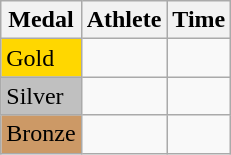<table class="wikitable">
<tr>
<th>Medal</th>
<th>Athlete</th>
<th>Time</th>
</tr>
<tr>
<td bgcolor="gold">Gold</td>
<td></td>
<td></td>
</tr>
<tr>
<td bgcolor="silver">Silver</td>
<td></td>
<td></td>
</tr>
<tr>
<td bgcolor="CC9966">Bronze</td>
<td></td>
<td></td>
</tr>
</table>
